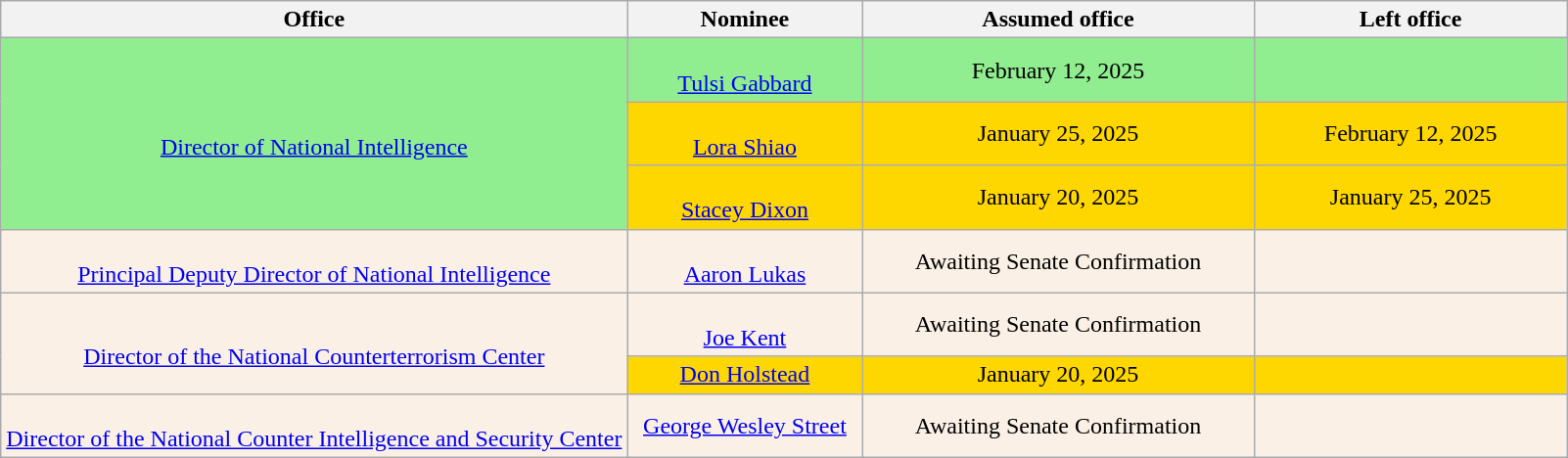<table class="wikitable sortable" style="text-align:center">
<tr>
<th style="width:40%;">Office</th>
<th style="width:15%;">Nominee</th>
<th style="width:25%;" data-sort- type="date">Assumed office</th>
<th style="width:20%;" data-sort- type="date">Left office</th>
</tr>
<tr style="background:lightgreen">
<td rowspan="3"><br><a href='#'>Director of National Intelligence</a></td>
<td><br><a href='#'>Tulsi Gabbard</a></td>
<td>February 12, 2025<br></td>
<td></td>
</tr>
<tr style="background:gold">
<td><br><a href='#'>Lora Shiao</a></td>
<td>January 25, 2025</td>
<td>February 12, 2025</td>
</tr>
<tr style="background:gold">
<td><br><a href='#'>Stacey Dixon</a></td>
<td>January 20, 2025</td>
<td>January 25, 2025</td>
</tr>
<tr style="background:linen">
<td><br><a href='#'>Principal Deputy Director of National Intelligence</a></td>
<td><br><a href='#'>Aaron Lukas</a></td>
<td>Awaiting Senate Confirmation</td>
<td></td>
</tr>
<tr style="background:linen">
<td rowspan="2"><br><a href='#'>Director of the National Counterterrorism Center</a></td>
<td><br><a href='#'>Joe Kent</a></td>
<td>Awaiting Senate Confirmation</td>
<td></td>
</tr>
<tr style="background:gold">
<td><a href='#'>Don Holstead</a></td>
<td>January 20, 2025</td>
<td></td>
</tr>
<tr style="background:linen">
<td><br><a href='#'>Director of the National Counter Intelligence and Security Center</a></td>
<td><a href='#'>George Wesley Street</a></td>
<td>Awaiting Senate Confirmation</td>
<td></td>
</tr>
</table>
